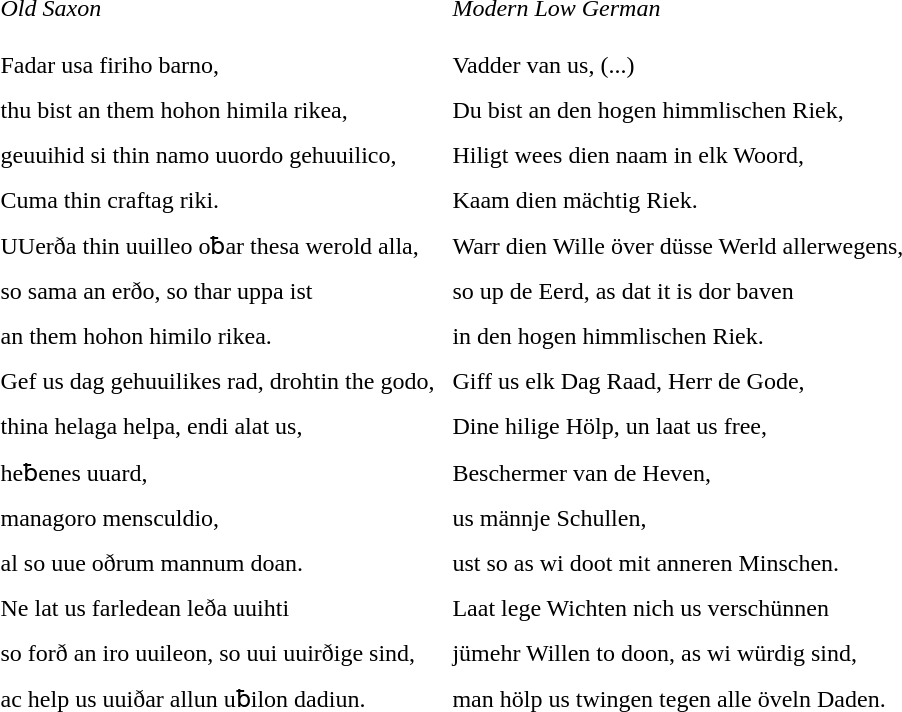<table>
<tr>
<td></td>
<td></td>
<td></td>
<td></td>
</tr>
<tr>
<td></td>
<td></td>
<td></td>
<td></td>
</tr>
<tr>
<td></td>
<td></td>
<td></td>
<td></td>
</tr>
<tr>
<td></td>
<td></td>
<td></td>
<td></td>
</tr>
<tr>
<td></td>
<td></td>
<td></td>
<td></td>
</tr>
<tr>
<td></td>
<td></td>
<td></td>
<td></td>
</tr>
<tr>
<td></td>
<td></td>
<td></td>
<td></td>
</tr>
<tr>
<td><em>Old Saxon</em></td>
<td></td>
<td></td>
<td><em>Modern Low German</em></td>
</tr>
<tr>
<td></td>
<td></td>
<td></td>
<td></td>
</tr>
<tr>
<td></td>
<td></td>
<td></td>
<td></td>
</tr>
<tr>
<td></td>
<td></td>
<td></td>
<td></td>
</tr>
<tr>
<td></td>
<td></td>
<td></td>
<td></td>
</tr>
<tr>
<td>Fadar usa firiho barno,</td>
<td></td>
<td></td>
<td>Vadder van us, (...)</td>
</tr>
<tr>
<td></td>
<td></td>
<td></td>
<td></td>
</tr>
<tr>
<td></td>
<td></td>
<td></td>
<td></td>
</tr>
<tr>
<td>thu bist an them hohon himila rikea,</td>
<td></td>
<td></td>
<td>Du bist an den hogen himmlischen Riek,</td>
</tr>
<tr>
<td></td>
<td></td>
<td></td>
<td></td>
</tr>
<tr>
<td></td>
<td></td>
<td></td>
<td></td>
</tr>
<tr>
<td>geuuihid si thin namo uuordo gehuuilico,</td>
<td></td>
<td></td>
<td>Hiligt wees dien naam in elk Woord,</td>
</tr>
<tr>
<td></td>
<td></td>
<td></td>
<td></td>
</tr>
<tr>
<td></td>
<td></td>
<td></td>
<td></td>
</tr>
<tr>
<td>Cuma thin craftag riki.</td>
<td></td>
<td></td>
<td>Kaam dien mächtig Riek.</td>
</tr>
<tr>
<td></td>
<td></td>
<td></td>
<td></td>
</tr>
<tr>
<td></td>
<td></td>
<td></td>
<td></td>
</tr>
<tr>
<td>UUerða thin uuilleo oƀar thesa werold alla,</td>
<td></td>
<td></td>
<td>Warr dien Wille över düsse Werld allerwegens,</td>
</tr>
<tr>
<td></td>
<td></td>
<td></td>
<td></td>
</tr>
<tr>
<td></td>
<td></td>
<td></td>
<td></td>
</tr>
<tr>
<td>so sama an erðo, so thar uppa ist</td>
<td></td>
<td></td>
<td>so up de Eerd, as dat it is dor baven</td>
</tr>
<tr>
<td></td>
<td></td>
<td></td>
<td></td>
</tr>
<tr>
<td></td>
<td></td>
<td></td>
<td></td>
</tr>
<tr>
<td>an them hohon himilo rikea.</td>
<td></td>
<td></td>
<td>in den hogen himmlischen Riek.</td>
</tr>
<tr>
<td></td>
<td></td>
<td></td>
<td></td>
</tr>
<tr>
<td></td>
<td></td>
<td></td>
<td></td>
</tr>
<tr>
<td>Gef us dag gehuuilikes rad, drohtin the godo,</td>
<td></td>
<td></td>
<td>Giff us elk Dag Raad, Herr de Gode,</td>
</tr>
<tr>
<td></td>
<td></td>
<td></td>
<td></td>
</tr>
<tr>
<td></td>
<td></td>
<td></td>
<td></td>
</tr>
<tr>
<td>thina helaga helpa, endi alat us,</td>
<td></td>
<td></td>
<td>Dine hilige Hölp, un laat us free,</td>
</tr>
<tr>
<td></td>
<td></td>
<td></td>
<td></td>
</tr>
<tr>
<td></td>
<td></td>
<td></td>
<td></td>
</tr>
<tr>
<td>heƀenes uuard,</td>
<td></td>
<td></td>
<td>Beschermer van de Heven,</td>
</tr>
<tr>
<td></td>
<td></td>
<td></td>
<td></td>
</tr>
<tr>
<td></td>
<td></td>
<td></td>
<td></td>
</tr>
<tr>
<td>managoro mensculdio,</td>
<td></td>
<td></td>
<td>us männje Schullen,</td>
</tr>
<tr>
<td></td>
<td></td>
<td></td>
<td></td>
</tr>
<tr>
<td></td>
<td></td>
<td></td>
<td></td>
</tr>
<tr>
<td>al so uue oðrum mannum doan.</td>
<td></td>
<td></td>
<td>ust so as wi doot mit anneren Minschen.</td>
</tr>
<tr>
<td></td>
<td></td>
<td></td>
<td></td>
</tr>
<tr>
<td></td>
<td></td>
<td></td>
<td></td>
</tr>
<tr>
<td>Ne lat us farledean leða uuihti</td>
<td></td>
<td></td>
<td>Laat lege Wichten nich us verschünnen</td>
</tr>
<tr>
<td></td>
<td></td>
<td></td>
<td></td>
</tr>
<tr>
<td></td>
<td></td>
<td></td>
<td></td>
</tr>
<tr>
<td>so forð an iro uuileon, so uui uuirðige sind,</td>
<td></td>
<td></td>
<td>jümehr Willen to doon, as wi würdig sind,</td>
</tr>
<tr>
<td></td>
<td></td>
<td></td>
<td></td>
</tr>
<tr>
<td></td>
<td></td>
<td></td>
<td></td>
</tr>
<tr>
<td>ac help us uuiðar allun uƀilon dadiun.</td>
<td></td>
<td></td>
<td>man hölp us twingen tegen alle öveln Daden.</td>
</tr>
<tr>
<td></td>
<td></td>
<td></td>
<td></td>
</tr>
<tr>
<td></td>
<td></td>
<td></td>
<td></td>
</tr>
<tr>
<td></td>
<td></td>
<td></td>
<td></td>
</tr>
<tr>
<td></td>
<td></td>
<td></td>
<td></td>
</tr>
<tr>
<td></td>
<td></td>
<td></td>
<td></td>
</tr>
<tr>
<td></td>
<td></td>
<td></td>
<td></td>
</tr>
</table>
